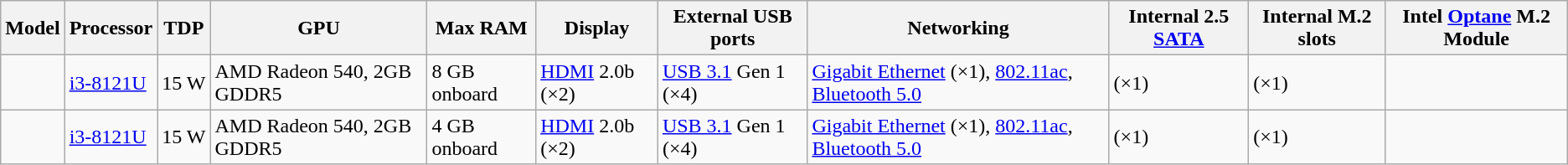<table class="wikitable">
<tr>
<th>Model</th>
<th>Processor</th>
<th>TDP</th>
<th>GPU</th>
<th>Max RAM</th>
<th>Display</th>
<th>External USB ports</th>
<th>Networking</th>
<th>Internal 2.5 <a href='#'>SATA</a></th>
<th>Internal M.2 slots</th>
<th>Intel <a href='#'>Optane</a> M.2 Module</th>
</tr>
<tr>
<td></td>
<td><a href='#'>i3-8121U</a></td>
<td>15 W</td>
<td>AMD Radeon 540, 2GB GDDR5</td>
<td>8 GB onboard</td>
<td><a href='#'>HDMI</a> 2.0b (×2)</td>
<td><a href='#'>USB 3.1</a> Gen 1 (×4)</td>
<td><a href='#'>Gigabit Ethernet</a> (×1), <a href='#'>802.11ac</a>, <a href='#'>Bluetooth 5.0</a></td>
<td> (×1)</td>
<td> (×1)</td>
<td></td>
</tr>
<tr>
<td></td>
<td><a href='#'>i3-8121U</a></td>
<td>15 W</td>
<td>AMD Radeon 540, 2GB GDDR5</td>
<td>4 GB onboard</td>
<td><a href='#'>HDMI</a> 2.0b (×2)</td>
<td><a href='#'>USB 3.1</a> Gen 1 (×4)</td>
<td><a href='#'>Gigabit Ethernet</a> (×1), <a href='#'>802.11ac</a>, <a href='#'>Bluetooth 5.0</a></td>
<td> (×1)</td>
<td> (×1)</td>
<td></td>
</tr>
</table>
